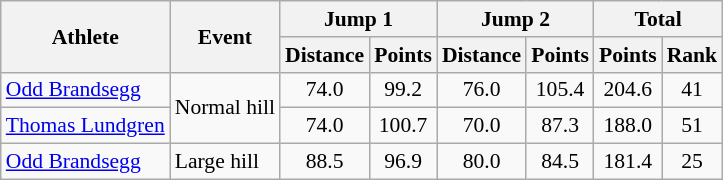<table class="wikitable" style="font-size:90%">
<tr>
<th rowspan="2">Athlete</th>
<th rowspan="2">Event</th>
<th colspan="2">Jump 1</th>
<th colspan="2">Jump 2</th>
<th colspan="2">Total</th>
</tr>
<tr>
<th>Distance</th>
<th>Points</th>
<th>Distance</th>
<th>Points</th>
<th>Points</th>
<th>Rank</th>
</tr>
<tr>
<td><a href='#'>Odd Brandsegg</a></td>
<td rowspan="2">Normal hill</td>
<td align="center">74.0</td>
<td align="center">99.2</td>
<td align="center">76.0</td>
<td align="center">105.4</td>
<td align="center">204.6</td>
<td align="center">41</td>
</tr>
<tr>
<td><a href='#'>Thomas Lundgren</a></td>
<td align="center">74.0</td>
<td align="center">100.7</td>
<td align="center">70.0</td>
<td align="center">87.3</td>
<td align="center">188.0</td>
<td align="center">51</td>
</tr>
<tr>
<td><a href='#'>Odd Brandsegg</a></td>
<td>Large hill</td>
<td align="center">88.5</td>
<td align="center">96.9</td>
<td align="center">80.0</td>
<td align="center">84.5</td>
<td align="center">181.4</td>
<td align="center">25</td>
</tr>
</table>
